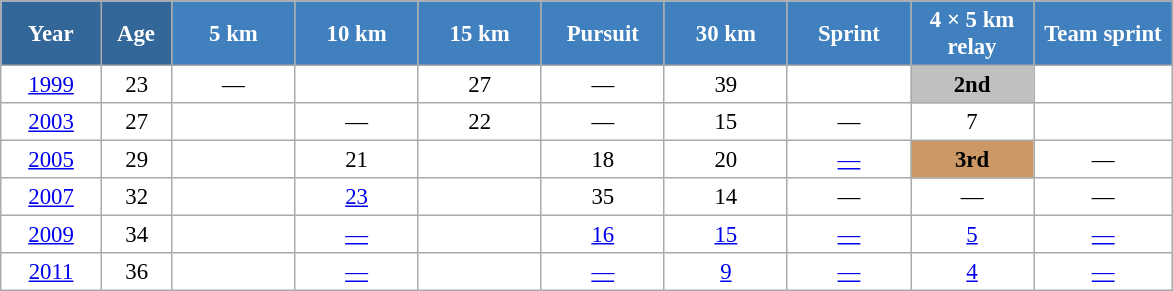<table class="wikitable" style="font-size:95%; text-align:center; border:grey solid 1px; border-collapse:collapse; background:#ffffff;">
<tr>
<th style="background-color:#369; color:white; width:60px;"> Year </th>
<th style="background-color:#369; color:white; width:40px;"> Age </th>
<th style="background-color:#4180be; color:white; width:75px;"> 5 km </th>
<th style="background-color:#4180be; color:white; width:75px;"> 10 km </th>
<th style="background-color:#4180be; color:white; width:75px;"> 15 km </th>
<th style="background-color:#4180be; color:white; width:75px;"> Pursuit </th>
<th style="background-color:#4180be; color:white; width:75px;"> 30 km </th>
<th style="background-color:#4180be; color:white; width:75px;"> Sprint </th>
<th style="background-color:#4180be; color:white; width:75px;"> 4 × 5 km <br> relay </th>
<th style="background-color:#4180be; color:white; width:75px;"> Team sprint </th>
</tr>
<tr>
<td><a href='#'>1999</a></td>
<td>23</td>
<td>—</td>
<td></td>
<td>27</td>
<td>—</td>
<td>39</td>
<td></td>
<td style="background-color: silver;"><strong>2nd</strong></td>
<td></td>
</tr>
<tr>
<td><a href='#'>2003</a></td>
<td>27</td>
<td></td>
<td>—</td>
<td>22</td>
<td>—</td>
<td>15</td>
<td>—</td>
<td>7</td>
<td></td>
</tr>
<tr>
<td><a href='#'>2005</a></td>
<td>29</td>
<td></td>
<td>21</td>
<td></td>
<td>18</td>
<td>20</td>
<td><a href='#'>—</a></td>
<td style="background-color: #C96;"><strong>3rd</strong></td>
<td>—</td>
</tr>
<tr>
<td><a href='#'>2007</a></td>
<td>32</td>
<td></td>
<td><a href='#'>23</a></td>
<td></td>
<td>35</td>
<td>14</td>
<td>—</td>
<td>—</td>
<td>—</td>
</tr>
<tr>
<td><a href='#'>2009</a></td>
<td>34</td>
<td></td>
<td><a href='#'>—</a></td>
<td></td>
<td><a href='#'>16</a></td>
<td><a href='#'>15</a></td>
<td><a href='#'>—</a></td>
<td><a href='#'>5</a></td>
<td><a href='#'>—</a></td>
</tr>
<tr>
<td><a href='#'>2011</a></td>
<td>36</td>
<td></td>
<td><a href='#'>—</a></td>
<td></td>
<td><a href='#'>—</a></td>
<td><a href='#'>9</a></td>
<td><a href='#'>—</a></td>
<td><a href='#'>4</a></td>
<td><a href='#'>—</a></td>
</tr>
</table>
